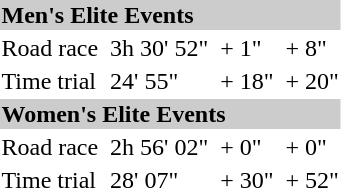<table>
<tr bgcolor="#cccccc">
<td colspan=7><strong>Men's Elite Events</strong></td>
</tr>
<tr>
<td>Road race</td>
<td></td>
<td>3h 30' 52"</td>
<td></td>
<td>+ 1"</td>
<td></td>
<td>+ 8"</td>
</tr>
<tr>
<td>Time trial</td>
<td></td>
<td>24' 55"</td>
<td></td>
<td>+ 18"</td>
<td></td>
<td>+ 20"</td>
</tr>
<tr bgcolor="#cccccc">
<td colspan=7><strong>Women's Elite Events</strong></td>
</tr>
<tr>
<td>Road race</td>
<td></td>
<td>2h 56' 02"</td>
<td></td>
<td>+ 0"</td>
<td></td>
<td>+ 0"</td>
</tr>
<tr>
<td>Time trial</td>
<td></td>
<td>28' 07"</td>
<td></td>
<td>+ 30"</td>
<td></td>
<td>+ 52"</td>
</tr>
</table>
